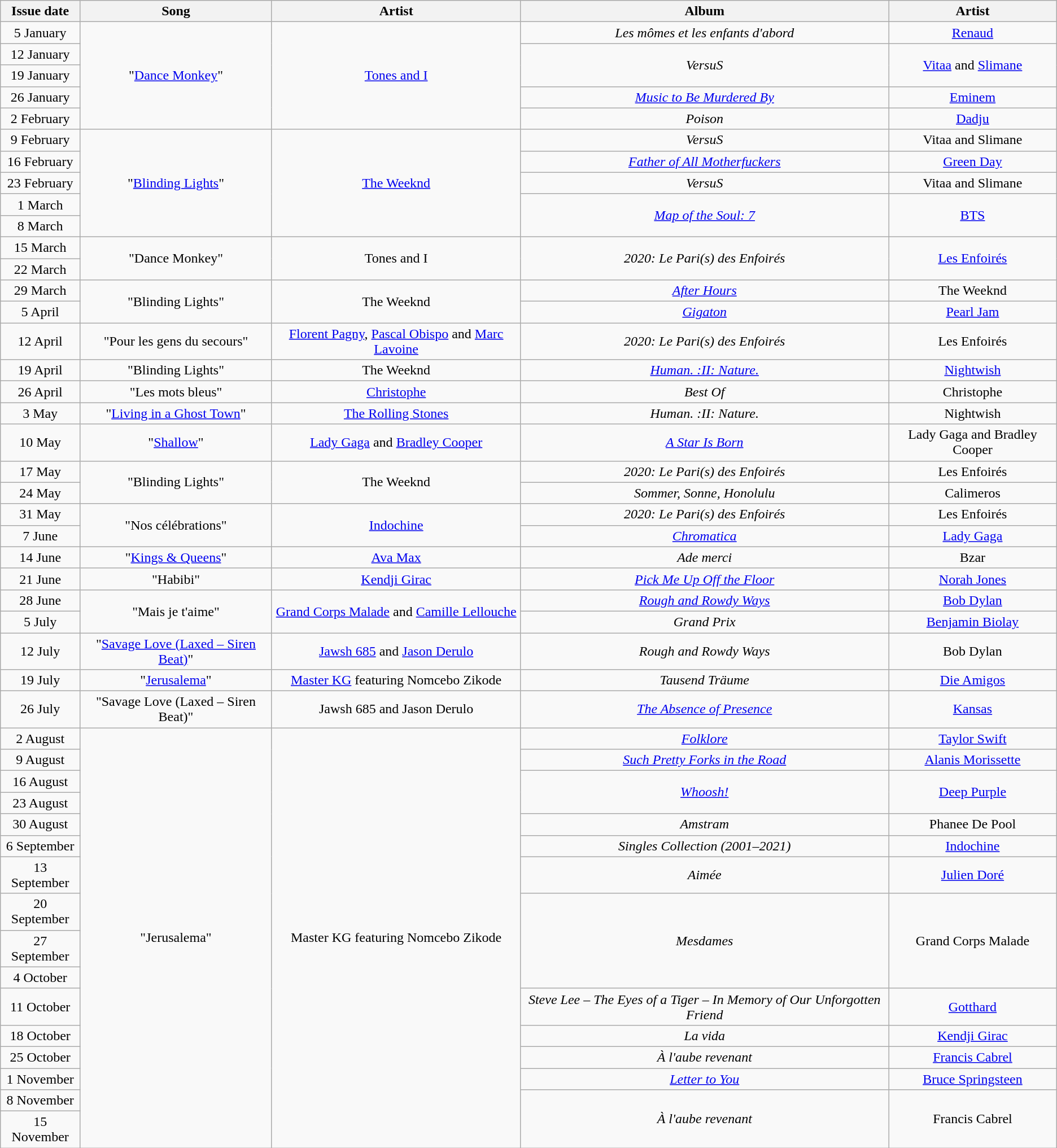<table class="wikitable plainrowheaders" style="text-align:center">
<tr>
<th scope="col">Issue date</th>
<th scope="col">Song</th>
<th scope="col">Artist</th>
<th scope="col">Album</th>
<th scope="col">Artist</th>
</tr>
<tr>
<td scope="row">5 January</td>
<td rowspan="5">"<a href='#'>Dance Monkey</a>"</td>
<td rowspan="5"><a href='#'>Tones and I</a></td>
<td><em>Les mômes et les enfants d'abord</em></td>
<td><a href='#'>Renaud</a></td>
</tr>
<tr>
<td scope="row">12 January</td>
<td rowspan="2"><em>VersuS</em></td>
<td rowspan="2"><a href='#'>Vitaa</a> and <a href='#'>Slimane</a></td>
</tr>
<tr>
<td scope="row">19 January</td>
</tr>
<tr>
<td scope="row">26 January</td>
<td><em><a href='#'>Music to Be Murdered By</a></em></td>
<td><a href='#'>Eminem</a></td>
</tr>
<tr>
<td scope="row">2 February</td>
<td><em>Poison</em></td>
<td><a href='#'>Dadju</a></td>
</tr>
<tr>
<td scope="row">9 February</td>
<td rowspan="5">"<a href='#'>Blinding Lights</a>"</td>
<td rowspan="5"><a href='#'>The Weeknd</a></td>
<td><em>VersuS</em></td>
<td>Vitaa and Slimane</td>
</tr>
<tr>
<td scope="row">16 February</td>
<td><em><a href='#'>Father of All Motherfuckers</a></em></td>
<td><a href='#'>Green Day</a></td>
</tr>
<tr>
<td scope="row">23 February</td>
<td><em>VersuS</em></td>
<td>Vitaa and Slimane</td>
</tr>
<tr>
<td scope="row">1 March</td>
<td rowspan="2"><em><a href='#'>Map of the Soul: 7</a></em></td>
<td rowspan="2"><a href='#'>BTS</a></td>
</tr>
<tr>
<td scope="row">8 March</td>
</tr>
<tr>
<td scope="row">15 March</td>
<td rowspan="2">"Dance Monkey"</td>
<td rowspan="2">Tones and I</td>
<td rowspan="2"><em>2020: Le Pari(s) des Enfoirés</em></td>
<td rowspan="2"><a href='#'>Les Enfoirés</a></td>
</tr>
<tr>
<td scope="row">22 March</td>
</tr>
<tr>
<td scope="row">29 March</td>
<td rowspan="2">"Blinding Lights"</td>
<td rowspan="2">The Weeknd</td>
<td><em><a href='#'>After Hours</a></em></td>
<td>The Weeknd</td>
</tr>
<tr>
<td scope="row">5 April</td>
<td><em><a href='#'>Gigaton</a></em></td>
<td><a href='#'>Pearl Jam</a></td>
</tr>
<tr>
<td scope="row">12 April</td>
<td>"Pour les gens du secours"</td>
<td><a href='#'>Florent Pagny</a>, <a href='#'>Pascal Obispo</a> and <a href='#'>Marc Lavoine</a></td>
<td><em>2020: Le Pari(s) des Enfoirés</em></td>
<td>Les Enfoirés</td>
</tr>
<tr>
<td scope="row">19 April</td>
<td>"Blinding Lights"</td>
<td>The Weeknd</td>
<td><em><a href='#'>Human. :II: Nature.</a></em></td>
<td><a href='#'>Nightwish</a></td>
</tr>
<tr>
<td scope="row">26 April</td>
<td>"Les mots bleus"</td>
<td><a href='#'>Christophe</a></td>
<td><em>Best Of</em></td>
<td>Christophe</td>
</tr>
<tr>
<td scope="row">3 May</td>
<td>"<a href='#'>Living in a Ghost Town</a>"</td>
<td><a href='#'>The Rolling Stones</a></td>
<td><em>Human. :II: Nature.</em></td>
<td>Nightwish</td>
</tr>
<tr>
<td scope="row">10 May</td>
<td>"<a href='#'>Shallow</a>"</td>
<td><a href='#'>Lady Gaga</a> and <a href='#'>Bradley Cooper</a></td>
<td><em><a href='#'>A Star Is Born</a></em></td>
<td>Lady Gaga and Bradley Cooper</td>
</tr>
<tr>
<td scope="row">17 May</td>
<td rowspan="2">"Blinding Lights"</td>
<td rowspan="2">The Weeknd</td>
<td><em>2020: Le Pari(s) des Enfoirés</em></td>
<td>Les Enfoirés</td>
</tr>
<tr>
<td scope="row">24 May</td>
<td><em>Sommer, Sonne, Honolulu</em></td>
<td>Calimeros</td>
</tr>
<tr>
<td scope="row">31 May</td>
<td rowspan="2">"Nos célébrations"</td>
<td rowspan="2"><a href='#'>Indochine</a></td>
<td><em>2020: Le Pari(s) des Enfoirés</em></td>
<td>Les Enfoirés</td>
</tr>
<tr>
<td scope="row">7 June</td>
<td><em><a href='#'>Chromatica</a></em></td>
<td><a href='#'>Lady Gaga</a></td>
</tr>
<tr>
<td scope="row">14 June</td>
<td>"<a href='#'>Kings & Queens</a>"</td>
<td><a href='#'>Ava Max</a></td>
<td><em>Ade merci</em></td>
<td>Bzar</td>
</tr>
<tr>
<td scope="row">21 June</td>
<td>"Habibi"</td>
<td><a href='#'>Kendji Girac</a></td>
<td><em><a href='#'>Pick Me Up Off the Floor</a></em></td>
<td><a href='#'>Norah Jones</a></td>
</tr>
<tr>
<td scope="row">28 June</td>
<td rowspan="2">"Mais je t'aime"</td>
<td rowspan="2"><a href='#'>Grand Corps Malade</a> and <a href='#'>Camille Lellouche</a></td>
<td><em><a href='#'>Rough and Rowdy Ways</a></em></td>
<td><a href='#'>Bob Dylan</a></td>
</tr>
<tr>
<td scope="row">5 July</td>
<td><em>Grand Prix</em></td>
<td><a href='#'>Benjamin Biolay</a></td>
</tr>
<tr>
<td scope="row">12 July</td>
<td>"<a href='#'>Savage Love (Laxed – Siren Beat)</a>"</td>
<td><a href='#'>Jawsh 685</a> and <a href='#'>Jason Derulo</a></td>
<td><em>Rough and Rowdy Ways</em></td>
<td>Bob Dylan</td>
</tr>
<tr>
<td scope="row">19 July</td>
<td>"<a href='#'>Jerusalema</a>"</td>
<td><a href='#'>Master KG</a> featuring Nomcebo Zikode</td>
<td><em>Tausend Träume</em></td>
<td><a href='#'>Die Amigos</a></td>
</tr>
<tr>
<td scope="row">26 July</td>
<td>"Savage Love (Laxed – Siren Beat)"</td>
<td>Jawsh 685 and Jason Derulo</td>
<td><em><a href='#'>The Absence of Presence</a></em></td>
<td><a href='#'>Kansas</a></td>
</tr>
<tr>
<td scope="row">2 August</td>
<td rowspan="17">"Jerusalema"</td>
<td rowspan="17">Master KG featuring Nomcebo Zikode</td>
<td><em><a href='#'>Folklore</a></em></td>
<td><a href='#'>Taylor Swift</a></td>
</tr>
<tr>
<td scope="row">9 August</td>
<td><em><a href='#'>Such Pretty Forks in the Road</a></em></td>
<td><a href='#'>Alanis Morissette</a></td>
</tr>
<tr>
<td scope="row">16 August</td>
<td rowspan="2"><em><a href='#'>Whoosh!</a></em></td>
<td rowspan="2"><a href='#'>Deep Purple</a></td>
</tr>
<tr>
<td scope="row">23 August</td>
</tr>
<tr>
<td scope="row">30 August</td>
<td><em>Amstram</em></td>
<td>Phanee De Pool</td>
</tr>
<tr>
<td scope="row">6 September</td>
<td><em>Singles Collection (2001–2021)</em></td>
<td><a href='#'>Indochine</a></td>
</tr>
<tr>
<td scope="row">13 September</td>
<td><em>Aimée</em></td>
<td><a href='#'>Julien Doré</a></td>
</tr>
<tr>
<td scope="row">20 September</td>
<td rowspan="3"><em>Mesdames</em></td>
<td rowspan="3">Grand Corps Malade</td>
</tr>
<tr>
<td scope="row">27 September</td>
</tr>
<tr>
<td scope="row">4 October</td>
</tr>
<tr>
<td scope="row">11 October</td>
<td><em>Steve Lee – The Eyes of a Tiger – In Memory of Our Unforgotten Friend</em></td>
<td><a href='#'>Gotthard</a></td>
</tr>
<tr>
<td scope="row">18 October</td>
<td><em>La vida</em></td>
<td><a href='#'>Kendji Girac</a></td>
</tr>
<tr>
<td scope="row">25 October</td>
<td><em>À l'aube revenant</em></td>
<td><a href='#'>Francis Cabrel</a></td>
</tr>
<tr>
<td scope="row">1 November</td>
<td><em><a href='#'>Letter to You</a></em></td>
<td><a href='#'>Bruce Springsteen</a></td>
</tr>
<tr>
<td scope="row">8 November</td>
<td rowspan="2"><em>À l'aube revenant</em></td>
<td rowspan="2">Francis Cabrel</td>
</tr>
<tr>
<td scope="row">15 November</td>
</tr>
</table>
